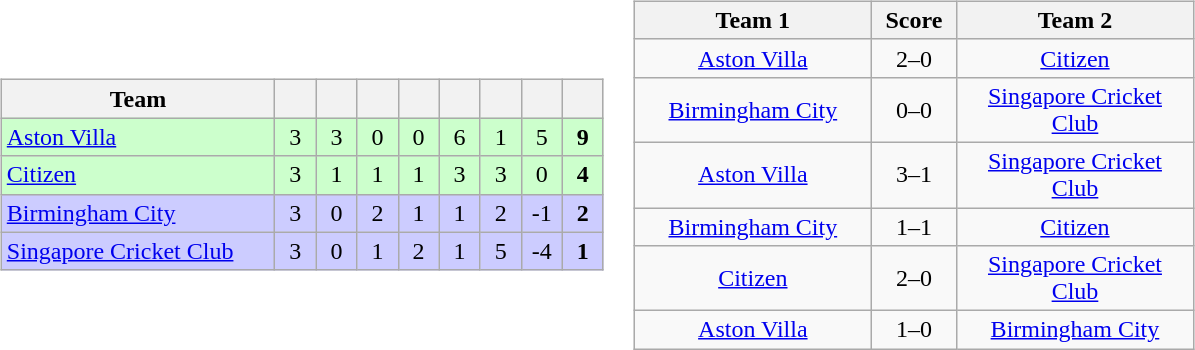<table>
<tr>
<td><br><table class="wikitable" style="text-align:center;">
<tr>
<th width=175>Team</th>
<th width=20></th>
<th width=20></th>
<th width=20></th>
<th width=20></th>
<th width=20></th>
<th width=20></th>
<th width=20></th>
<th width=20></th>
</tr>
<tr style="background:#cfc;">
<td align="left"><a href='#'>Aston Villa</a></td>
<td>3</td>
<td>3</td>
<td>0</td>
<td>0</td>
<td>6</td>
<td>1</td>
<td>5</td>
<td><strong>9</strong></td>
</tr>
<tr style="background:#cfc;">
<td align="left"><a href='#'>Citizen</a></td>
<td>3</td>
<td>1</td>
<td>1</td>
<td>1</td>
<td>3</td>
<td>3</td>
<td>0</td>
<td><strong>4</strong></td>
</tr>
<tr style="background:#ccf;">
<td align="left"><a href='#'>Birmingham City</a></td>
<td>3</td>
<td>0</td>
<td>2</td>
<td>1</td>
<td>1</td>
<td>2</td>
<td>-1</td>
<td><strong>2</strong></td>
</tr>
<tr style="background:#ccf;">
<td align="left"><a href='#'>Singapore Cricket Club</a></td>
<td>3</td>
<td>0</td>
<td>1</td>
<td>2</td>
<td>1</td>
<td>5</td>
<td>-4</td>
<td><strong>1</strong></td>
</tr>
</table>
</td>
<td><br><table class="wikitable" style="text-align:center;">
<tr>
<th width=150>Team 1</th>
<th width=50>Score</th>
<th width=150>Team 2</th>
</tr>
<tr>
<td><a href='#'>Aston Villa</a></td>
<td>2–0</td>
<td><a href='#'>Citizen</a></td>
</tr>
<tr>
<td><a href='#'>Birmingham City</a></td>
<td>0–0</td>
<td><a href='#'>Singapore Cricket Club</a></td>
</tr>
<tr>
<td><a href='#'>Aston Villa</a></td>
<td>3–1</td>
<td><a href='#'>Singapore Cricket Club</a></td>
</tr>
<tr>
<td><a href='#'>Birmingham City</a></td>
<td>1–1</td>
<td><a href='#'>Citizen</a></td>
</tr>
<tr>
<td><a href='#'>Citizen</a></td>
<td>2–0</td>
<td><a href='#'>Singapore Cricket Club</a></td>
</tr>
<tr>
<td><a href='#'>Aston Villa</a></td>
<td>1–0</td>
<td><a href='#'>Birmingham City</a></td>
</tr>
</table>
</td>
</tr>
</table>
